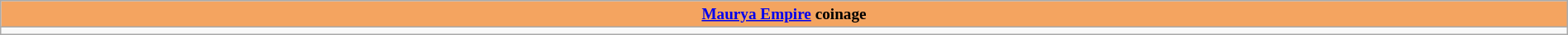<table class="wikitable" style="font-size: 80%; width: 100%;" align="center" cellpadding="3" colspan="1">
<tr>
<td colspan="1" align="center" style="background:#F4A460; font-size: 100%;"><strong><a href='#'>Maurya Empire</a> coinage</strong></td>
</tr>
<tr>
<td></td>
</tr>
</table>
